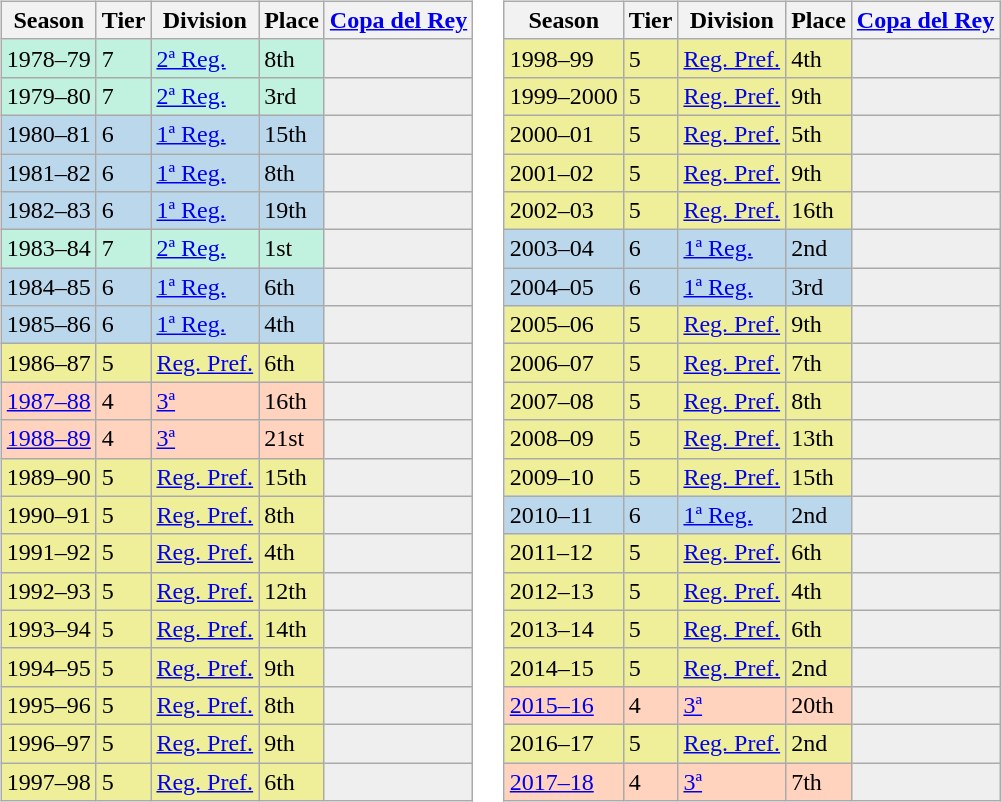<table>
<tr>
<td valign="top" width=0%><br><table class="wikitable">
<tr style="background:#f0f6fa;">
<th>Season</th>
<th>Tier</th>
<th>Division</th>
<th>Place</th>
<th><a href='#'>Copa del Rey</a></th>
</tr>
<tr>
<td style="background:#C0F2DF;">1978–79</td>
<td style="background:#C0F2DF;">7</td>
<td style="background:#C0F2DF;"><a href='#'>2ª Reg.</a></td>
<td style="background:#C0F2DF;">8th</td>
<th style="background:#efefef;"></th>
</tr>
<tr>
<td style="background:#C0F2DF;">1979–80</td>
<td style="background:#C0F2DF;">7</td>
<td style="background:#C0F2DF;"><a href='#'>2ª Reg.</a></td>
<td style="background:#C0F2DF;">3rd</td>
<th style="background:#efefef;"></th>
</tr>
<tr>
<td style="background:#BBD7EC;">1980–81</td>
<td style="background:#BBD7EC;">6</td>
<td style="background:#BBD7EC;"><a href='#'>1ª Reg.</a></td>
<td style="background:#BBD7EC;">15th</td>
<th style="background:#efefef;"></th>
</tr>
<tr>
<td style="background:#BBD7EC;">1981–82</td>
<td style="background:#BBD7EC;">6</td>
<td style="background:#BBD7EC;"><a href='#'>1ª Reg.</a></td>
<td style="background:#BBD7EC;">8th</td>
<th style="background:#efefef;"></th>
</tr>
<tr>
<td style="background:#BBD7EC;">1982–83</td>
<td style="background:#BBD7EC;">6</td>
<td style="background:#BBD7EC;"><a href='#'>1ª Reg.</a></td>
<td style="background:#BBD7EC;">19th</td>
<th style="background:#efefef;"></th>
</tr>
<tr>
<td style="background:#C0F2DF;">1983–84</td>
<td style="background:#C0F2DF;">7</td>
<td style="background:#C0F2DF;"><a href='#'>2ª Reg.</a></td>
<td style="background:#C0F2DF;">1st</td>
<th style="background:#efefef;"></th>
</tr>
<tr>
<td style="background:#BBD7EC;">1984–85</td>
<td style="background:#BBD7EC;">6</td>
<td style="background:#BBD7EC;"><a href='#'>1ª Reg.</a></td>
<td style="background:#BBD7EC;">6th</td>
<th style="background:#efefef;"></th>
</tr>
<tr>
<td style="background:#BBD7EC;">1985–86</td>
<td style="background:#BBD7EC;">6</td>
<td style="background:#BBD7EC;"><a href='#'>1ª Reg.</a></td>
<td style="background:#BBD7EC;">4th</td>
<th style="background:#efefef;"></th>
</tr>
<tr>
<td style="background:#EFEF99;">1986–87</td>
<td style="background:#EFEF99;">5</td>
<td style="background:#EFEF99;"><a href='#'>Reg. Pref.</a></td>
<td style="background:#EFEF99;">6th</td>
<th style="background:#efefef;"></th>
</tr>
<tr>
<td style="background:#FFD3BD;"><a href='#'>1987–88</a></td>
<td style="background:#FFD3BD;">4</td>
<td style="background:#FFD3BD;"><a href='#'>3ª</a></td>
<td style="background:#FFD3BD;">16th</td>
<td style="background:#efefef;"></td>
</tr>
<tr>
<td style="background:#FFD3BD;"><a href='#'>1988–89</a></td>
<td style="background:#FFD3BD;">4</td>
<td style="background:#FFD3BD;"><a href='#'>3ª</a></td>
<td style="background:#FFD3BD;">21st</td>
<td style="background:#efefef;"></td>
</tr>
<tr>
<td style="background:#EFEF99;">1989–90</td>
<td style="background:#EFEF99;">5</td>
<td style="background:#EFEF99;"><a href='#'>Reg. Pref.</a></td>
<td style="background:#EFEF99;">15th</td>
<th style="background:#efefef;"></th>
</tr>
<tr>
<td style="background:#EFEF99;">1990–91</td>
<td style="background:#EFEF99;">5</td>
<td style="background:#EFEF99;"><a href='#'>Reg. Pref.</a></td>
<td style="background:#EFEF99;">8th</td>
<th style="background:#efefef;"></th>
</tr>
<tr>
<td style="background:#EFEF99;">1991–92</td>
<td style="background:#EFEF99;">5</td>
<td style="background:#EFEF99;"><a href='#'>Reg. Pref.</a></td>
<td style="background:#EFEF99;">4th</td>
<th style="background:#efefef;"></th>
</tr>
<tr>
<td style="background:#EFEF99;">1992–93</td>
<td style="background:#EFEF99;">5</td>
<td style="background:#EFEF99;"><a href='#'>Reg. Pref.</a></td>
<td style="background:#EFEF99;">12th</td>
<th style="background:#efefef;"></th>
</tr>
<tr>
<td style="background:#EFEF99;">1993–94</td>
<td style="background:#EFEF99;">5</td>
<td style="background:#EFEF99;"><a href='#'>Reg. Pref.</a></td>
<td style="background:#EFEF99;">14th</td>
<th style="background:#efefef;"></th>
</tr>
<tr>
<td style="background:#EFEF99;">1994–95</td>
<td style="background:#EFEF99;">5</td>
<td style="background:#EFEF99;"><a href='#'>Reg. Pref.</a></td>
<td style="background:#EFEF99;">9th</td>
<th style="background:#efefef;"></th>
</tr>
<tr>
<td style="background:#EFEF99;">1995–96</td>
<td style="background:#EFEF99;">5</td>
<td style="background:#EFEF99;"><a href='#'>Reg. Pref.</a></td>
<td style="background:#EFEF99;">8th</td>
<th style="background:#efefef;"></th>
</tr>
<tr>
<td style="background:#EFEF99;">1996–97</td>
<td style="background:#EFEF99;">5</td>
<td style="background:#EFEF99;"><a href='#'>Reg. Pref.</a></td>
<td style="background:#EFEF99;">9th</td>
<th style="background:#efefef;"></th>
</tr>
<tr>
<td style="background:#EFEF99;">1997–98</td>
<td style="background:#EFEF99;">5</td>
<td style="background:#EFEF99;"><a href='#'>Reg. Pref.</a></td>
<td style="background:#EFEF99;">6th</td>
<th style="background:#efefef;"></th>
</tr>
</table>
</td>
<td valign="top" width=0%><br><table class="wikitable">
<tr style="background:#f0f6fa;">
<th>Season</th>
<th>Tier</th>
<th>Division</th>
<th>Place</th>
<th><a href='#'>Copa del Rey</a></th>
</tr>
<tr>
<td style="background:#EFEF99;">1998–99</td>
<td style="background:#EFEF99;">5</td>
<td style="background:#EFEF99;"><a href='#'>Reg. Pref.</a></td>
<td style="background:#EFEF99;">4th</td>
<th style="background:#efefef;"></th>
</tr>
<tr>
<td style="background:#EFEF99;">1999–2000</td>
<td style="background:#EFEF99;">5</td>
<td style="background:#EFEF99;"><a href='#'>Reg. Pref.</a></td>
<td style="background:#EFEF99;">9th</td>
<th style="background:#efefef;"></th>
</tr>
<tr>
<td style="background:#EFEF99;">2000–01</td>
<td style="background:#EFEF99;">5</td>
<td style="background:#EFEF99;"><a href='#'>Reg. Pref.</a></td>
<td style="background:#EFEF99;">5th</td>
<th style="background:#efefef;"></th>
</tr>
<tr>
<td style="background:#EFEF99;">2001–02</td>
<td style="background:#EFEF99;">5</td>
<td style="background:#EFEF99;"><a href='#'>Reg. Pref.</a></td>
<td style="background:#EFEF99;">9th</td>
<th style="background:#efefef;"></th>
</tr>
<tr>
<td style="background:#EFEF99;">2002–03</td>
<td style="background:#EFEF99;">5</td>
<td style="background:#EFEF99;"><a href='#'>Reg. Pref.</a></td>
<td style="background:#EFEF99;">16th</td>
<th style="background:#efefef;"></th>
</tr>
<tr>
<td style="background:#BBD7EC;">2003–04</td>
<td style="background:#BBD7EC;">6</td>
<td style="background:#BBD7EC;"><a href='#'>1ª Reg.</a></td>
<td style="background:#BBD7EC;">2nd</td>
<th style="background:#efefef;"></th>
</tr>
<tr>
<td style="background:#BBD7EC;">2004–05</td>
<td style="background:#BBD7EC;">6</td>
<td style="background:#BBD7EC;"><a href='#'>1ª Reg.</a></td>
<td style="background:#BBD7EC;">3rd</td>
<th style="background:#efefef;"></th>
</tr>
<tr>
<td style="background:#EFEF99;">2005–06</td>
<td style="background:#EFEF99;">5</td>
<td style="background:#EFEF99;"><a href='#'>Reg. Pref.</a></td>
<td style="background:#EFEF99;">9th</td>
<th style="background:#efefef;"></th>
</tr>
<tr>
<td style="background:#EFEF99;">2006–07</td>
<td style="background:#EFEF99;">5</td>
<td style="background:#EFEF99;"><a href='#'>Reg. Pref.</a></td>
<td style="background:#EFEF99;">7th</td>
<th style="background:#efefef;"></th>
</tr>
<tr>
<td style="background:#EFEF99;">2007–08</td>
<td style="background:#EFEF99;">5</td>
<td style="background:#EFEF99;"><a href='#'>Reg. Pref.</a></td>
<td style="background:#EFEF99;">8th</td>
<th style="background:#efefef;"></th>
</tr>
<tr>
<td style="background:#EFEF99;">2008–09</td>
<td style="background:#EFEF99;">5</td>
<td style="background:#EFEF99;"><a href='#'>Reg. Pref.</a></td>
<td style="background:#EFEF99;">13th</td>
<th style="background:#efefef;"></th>
</tr>
<tr>
<td style="background:#EFEF99;">2009–10</td>
<td style="background:#EFEF99;">5</td>
<td style="background:#EFEF99;"><a href='#'>Reg. Pref.</a></td>
<td style="background:#EFEF99;">15th</td>
<th style="background:#efefef;"></th>
</tr>
<tr>
<td style="background:#BBD7EC;">2010–11</td>
<td style="background:#BBD7EC;">6</td>
<td style="background:#BBD7EC;"><a href='#'>1ª Reg.</a></td>
<td style="background:#BBD7EC;">2nd</td>
<th style="background:#efefef;"></th>
</tr>
<tr>
<td style="background:#EFEF99;">2011–12</td>
<td style="background:#EFEF99;">5</td>
<td style="background:#EFEF99;"><a href='#'>Reg. Pref.</a></td>
<td style="background:#EFEF99;">6th</td>
<th style="background:#efefef;"></th>
</tr>
<tr>
<td style="background:#EFEF99;">2012–13</td>
<td style="background:#EFEF99;">5</td>
<td style="background:#EFEF99;"><a href='#'>Reg. Pref.</a></td>
<td style="background:#EFEF99;">4th</td>
<th style="background:#efefef;"></th>
</tr>
<tr>
<td style="background:#EFEF99;">2013–14</td>
<td style="background:#EFEF99;">5</td>
<td style="background:#EFEF99;"><a href='#'>Reg. Pref.</a></td>
<td style="background:#EFEF99;">6th</td>
<th style="background:#efefef;"></th>
</tr>
<tr>
<td style="background:#EFEF99;">2014–15</td>
<td style="background:#EFEF99;">5</td>
<td style="background:#EFEF99;"><a href='#'>Reg. Pref.</a></td>
<td style="background:#EFEF99;">2nd</td>
<th style="background:#efefef;"></th>
</tr>
<tr>
<td style="background:#FFD3BD;"><a href='#'>2015–16</a></td>
<td style="background:#FFD3BD;">4</td>
<td style="background:#FFD3BD;"><a href='#'>3ª</a></td>
<td style="background:#FFD3BD;">20th</td>
<td style="background:#efefef;"></td>
</tr>
<tr>
<td style="background:#EFEF99;">2016–17</td>
<td style="background:#EFEF99;">5</td>
<td style="background:#EFEF99;"><a href='#'>Reg. Pref.</a></td>
<td style="background:#EFEF99;">2nd</td>
<th style="background:#efefef;"></th>
</tr>
<tr>
<td style="background:#FFD3BD;"><a href='#'>2017–18</a></td>
<td style="background:#FFD3BD;">4</td>
<td style="background:#FFD3BD;"><a href='#'>3ª</a></td>
<td style="background:#FFD3BD;">7th</td>
<td style="background:#efefef;"></td>
</tr>
</table>
</td>
</tr>
</table>
